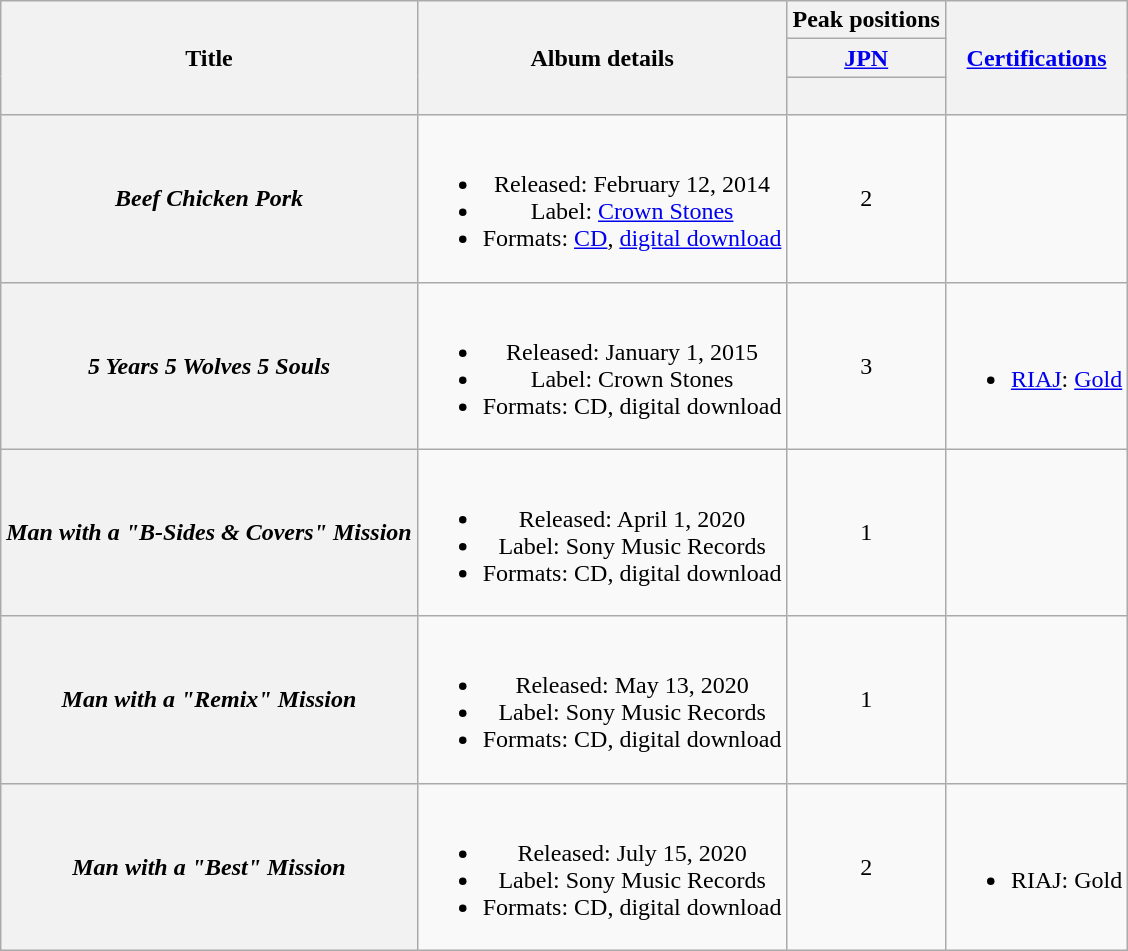<table class="wikitable plainrowheaders" style="text-align:center">
<tr>
<th scope="col" rowspan="3">Title</th>
<th scope="col" rowspan="3">Album details</th>
<th scope="col" colspan="1">Peak positions</th>
<th scope="col" rowspan="3"><a href='#'>Certifications</a></th>
</tr>
<tr>
<th scope="col" colspan="1"><a href='#'>JPN</a></th>
</tr>
<tr>
<th scope="col"><br></th>
</tr>
<tr>
<th scope="row"><em>Beef Chicken Pork</em></th>
<td><br><ul><li>Released: February 12, 2014</li><li>Label: <a href='#'>Crown Stones</a></li><li>Formats: <a href='#'>CD</a>, <a href='#'>digital download</a></li></ul></td>
<td>2</td>
<td></td>
</tr>
<tr>
<th scope="row"><em>5 Years 5 Wolves 5 Souls</em></th>
<td><br><ul><li>Released: January 1, 2015</li><li>Label: Crown Stones</li><li>Formats: CD, digital download</li></ul></td>
<td>3</td>
<td><br><ul><li><a href='#'>RIAJ</a>: <a href='#'>Gold</a></li></ul></td>
</tr>
<tr>
<th scope="row"><em>Man with a "B-Sides & Covers" Mission</em></th>
<td><br><ul><li>Released: April 1, 2020</li><li>Label: Sony Music Records</li><li>Formats: CD, digital download</li></ul></td>
<td>1</td>
<td></td>
</tr>
<tr>
<th scope="row"><em>Man with a "Remix" Mission</em></th>
<td><br><ul><li>Released: May 13, 2020</li><li>Label: Sony Music Records</li><li>Formats: CD, digital download</li></ul></td>
<td>1</td>
<td></td>
</tr>
<tr>
<th scope="row"><em>Man with a "Best" Mission</em></th>
<td><br><ul><li>Released: July 15, 2020</li><li>Label: Sony Music Records</li><li>Formats: CD, digital download</li></ul></td>
<td>2</td>
<td><br><ul><li>RIAJ: Gold</li></ul></td>
</tr>
</table>
